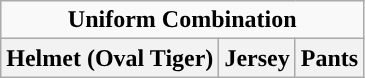<table class="wikitable">
<tr>
<td align="center" Colspan="3"><strong>Uniform Combination</strong></td>
</tr>
<tr align="center">
<th>Helmet (Oval Tiger)</th>
<th>Jersey</th>
<th>Pants</th>
</tr>
</table>
